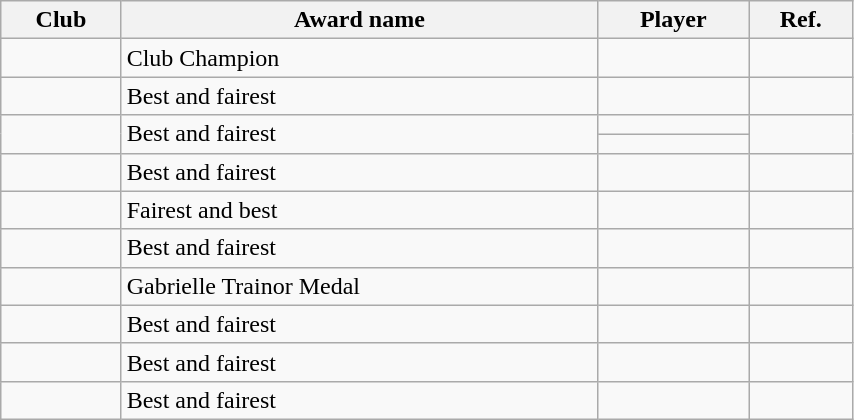<table class="wikitable sortable"  style="text-align:left; width:45%;">
<tr>
<th>Club</th>
<th>Award name</th>
<th>Player</th>
<th class="unsortable">Ref.</th>
</tr>
<tr>
<td></td>
<td>Club Champion</td>
<td></td>
<td></td>
</tr>
<tr>
<td></td>
<td>Best and fairest</td>
<td></td>
<td></td>
</tr>
<tr>
<td rowspan=2></td>
<td rowspan=2>Best and fairest</td>
<td></td>
<td rowspan=2></td>
</tr>
<tr>
<td></td>
</tr>
<tr>
<td></td>
<td>Best and fairest</td>
<td></td>
<td></td>
</tr>
<tr>
<td></td>
<td>Fairest and best</td>
<td></td>
<td></td>
</tr>
<tr>
<td></td>
<td>Best and fairest</td>
<td></td>
<td></td>
</tr>
<tr>
<td></td>
<td>Gabrielle Trainor Medal</td>
<td></td>
<td></td>
</tr>
<tr>
<td></td>
<td>Best and fairest</td>
<td></td>
<td></td>
</tr>
<tr>
<td></td>
<td>Best and fairest</td>
<td></td>
<td></td>
</tr>
<tr>
<td></td>
<td>Best and fairest</td>
<td></td>
<td></td>
</tr>
</table>
